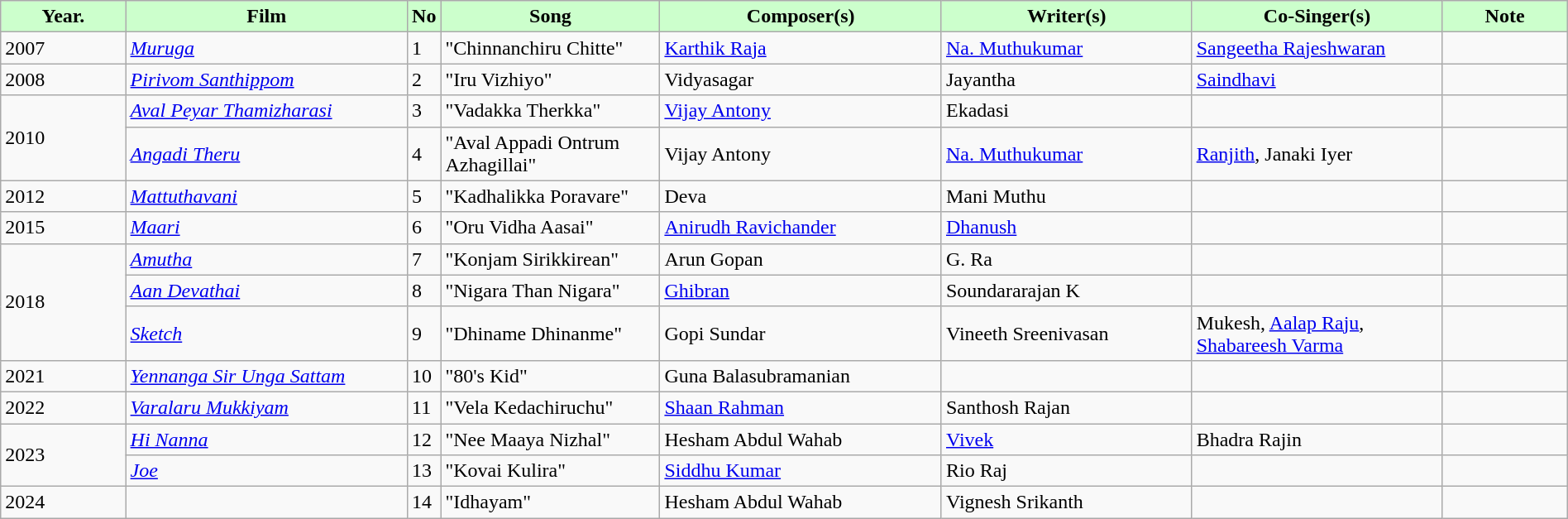<table class="wikitable plainrowheaders" style="width:100%;" textcolor:#000;">
<tr style="background:#cfc; text-align:center;">
<td scope="col" style="width:8%;"><strong>Year.</strong></td>
<td scope="col" style="width:18%;"><strong>Film</strong></td>
<td scope="col" style="width:2%;"><strong>No</strong></td>
<td scope="col" style="width:14%;"><strong>Song</strong></td>
<td scope="col" style="width:18%;"><strong>Composer(s)</strong></td>
<td scope="col" style="width:16%;"><strong>Writer(s)</strong></td>
<td scope="col" style="width:16%;"><strong>Co-Singer(s)</strong></td>
<td scope="col" style="width:8%;"><strong>Note</strong></td>
</tr>
<tr>
<td>2007</td>
<td><em><a href='#'>Muruga</a></em></td>
<td>1</td>
<td>"Chinnanchiru Chitte"</td>
<td><a href='#'>Karthik Raja</a></td>
<td><a href='#'>Na. Muthukumar</a></td>
<td><a href='#'>Sangeetha Rajeshwaran</a></td>
<td></td>
</tr>
<tr>
<td>2008</td>
<td><em><a href='#'>Pirivom Santhippom</a></em></td>
<td>2</td>
<td>"Iru Vizhiyo"</td>
<td>Vidyasagar</td>
<td>Jayantha</td>
<td><a href='#'>Saindhavi</a></td>
<td></td>
</tr>
<tr>
<td rowspan=2>2010</td>
<td><em><a href='#'>Aval Peyar Thamizharasi</a></em></td>
<td>3</td>
<td>"Vadakka Therkka"</td>
<td><a href='#'>Vijay Antony</a></td>
<td>Ekadasi</td>
<td></td>
<td></td>
</tr>
<tr>
<td><em><a href='#'>Angadi Theru</a></em></td>
<td>4</td>
<td>"Aval Appadi Ontrum Azhagillai"</td>
<td>Vijay Antony</td>
<td><a href='#'>Na. Muthukumar</a></td>
<td><a href='#'>Ranjith</a>, Janaki Iyer</td>
<td></td>
</tr>
<tr>
<td>2012</td>
<td><em><a href='#'>Mattuthavani</a></em></td>
<td>5</td>
<td>"Kadhalikka Poravare"</td>
<td>Deva</td>
<td>Mani Muthu</td>
<td></td>
<td></td>
</tr>
<tr>
<td>2015</td>
<td><em><a href='#'>Maari</a></em></td>
<td>6</td>
<td>"Oru Vidha Aasai"</td>
<td><a href='#'>Anirudh Ravichander</a></td>
<td><a href='#'>Dhanush</a></td>
<td></td>
<td></td>
</tr>
<tr>
<td rowspan="3">2018</td>
<td><em><a href='#'>Amutha</a></em></td>
<td>7</td>
<td>"Konjam Sirikkirean"</td>
<td>Arun Gopan</td>
<td>G. Ra</td>
<td></td>
<td></td>
</tr>
<tr>
<td><em><a href='#'>Aan Devathai</a></em></td>
<td>8</td>
<td>"Nigara Than Nigara"</td>
<td><a href='#'>Ghibran</a></td>
<td>Soundararajan K</td>
<td></td>
<td></td>
</tr>
<tr>
<td><em><a href='#'>Sketch</a></em></td>
<td>9</td>
<td>"Dhiname Dhinanme"</td>
<td>Gopi Sundar</td>
<td>Vineeth Sreenivasan</td>
<td>Mukesh, <a href='#'>Aalap Raju</a>, <a href='#'>Shabareesh Varma</a></td>
<td></td>
</tr>
<tr>
<td>2021</td>
<td><em><a href='#'>Yennanga Sir Unga Sattam</a></em></td>
<td>10</td>
<td>"80's Kid"</td>
<td>Guna Balasubramanian</td>
<td></td>
<td></td>
<td></td>
</tr>
<tr>
<td>2022</td>
<td><em><a href='#'>Varalaru Mukkiyam</a></em></td>
<td>11</td>
<td>"Vela Kedachiruchu"</td>
<td><a href='#'>Shaan Rahman</a></td>
<td>Santhosh Rajan</td>
<td></td>
<td></td>
</tr>
<tr>
<td rowspan="2">2023</td>
<td><em><a href='#'>Hi Nanna</a></em></td>
<td>12</td>
<td>"Nee Maaya Nizhal"</td>
<td>Hesham Abdul Wahab</td>
<td><a href='#'>Vivek</a></td>
<td>Bhadra Rajin</td>
<td></td>
</tr>
<tr>
<td><em><a href='#'>Joe</a></em></td>
<td>13</td>
<td>"Kovai Kulira"</td>
<td><a href='#'>Siddhu Kumar</a></td>
<td>Rio Raj</td>
<td></td>
<td></td>
</tr>
<tr>
<td>2024</td>
<td></td>
<td>14</td>
<td>"Idhayam"</td>
<td>Hesham Abdul Wahab</td>
<td>Vignesh Srikanth</td>
<td></td>
<td></td>
</tr>
</table>
